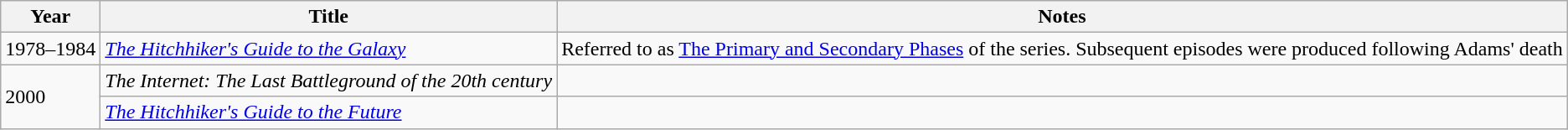<table class="wikitable">
<tr>
<th>Year</th>
<th>Title</th>
<th>Notes</th>
</tr>
<tr>
<td>1978–1984</td>
<td><em><a href='#'>The Hitchhiker's Guide to the Galaxy</a></em></td>
<td>Referred to as <a href='#'>The Primary and Secondary Phases</a> of the series. Subsequent episodes were produced following Adams' death</td>
</tr>
<tr>
<td rowspan="2">2000</td>
<td><em>The Internet: The Last Battleground of the 20th century</em></td>
<td></td>
</tr>
<tr>
<td><em><a href='#'>The Hitchhiker's Guide to the Future</a></em></td>
<td></td>
</tr>
</table>
